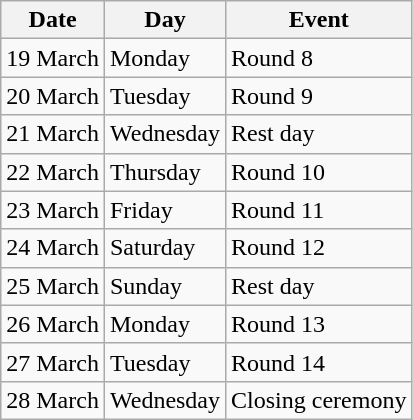<table class="wikitable">
<tr>
<th>Date</th>
<th>Day</th>
<th>Event</th>
</tr>
<tr>
<td>19 March</td>
<td>Monday</td>
<td>Round 8</td>
</tr>
<tr>
<td>20 March</td>
<td>Tuesday</td>
<td>Round 9</td>
</tr>
<tr>
<td>21 March</td>
<td>Wednesday</td>
<td>Rest day</td>
</tr>
<tr>
<td>22 March</td>
<td>Thursday</td>
<td>Round 10</td>
</tr>
<tr>
<td>23 March</td>
<td>Friday</td>
<td>Round 11</td>
</tr>
<tr>
<td>24 March</td>
<td>Saturday</td>
<td>Round 12</td>
</tr>
<tr>
<td>25 March</td>
<td>Sunday</td>
<td>Rest day</td>
</tr>
<tr>
<td>26 March</td>
<td>Monday</td>
<td>Round 13</td>
</tr>
<tr>
<td>27 March</td>
<td>Tuesday</td>
<td>Round 14</td>
</tr>
<tr>
<td>28 March</td>
<td>Wednesday</td>
<td>Closing ceremony</td>
</tr>
</table>
